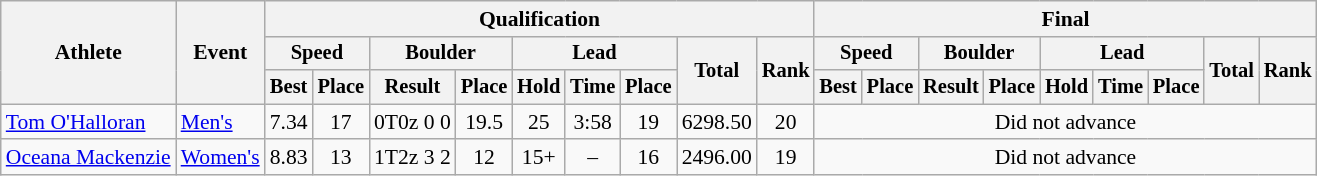<table class="wikitable" style="font-size:90%">
<tr>
<th rowspan=3>Athlete</th>
<th rowspan=3>Event</th>
<th colspan=9>Qualification</th>
<th colspan=9>Final</th>
</tr>
<tr style="font-size: 95%">
<th colspan=2>Speed</th>
<th colspan=2>Boulder</th>
<th colspan=3>Lead</th>
<th rowspan=2>Total</th>
<th rowspan=2>Rank</th>
<th colspan=2>Speed</th>
<th colspan=2>Boulder</th>
<th colspan=3>Lead</th>
<th rowspan=2>Total</th>
<th rowspan=2>Rank</th>
</tr>
<tr style="font-size: 95%">
<th>Best</th>
<th>Place</th>
<th>Result</th>
<th>Place</th>
<th>Hold</th>
<th>Time</th>
<th>Place</th>
<th>Best</th>
<th>Place</th>
<th>Result</th>
<th>Place</th>
<th>Hold</th>
<th>Time</th>
<th>Place</th>
</tr>
<tr align=center>
<td align="left"><a href='#'>Tom O'Halloran</a></td>
<td align="left"><a href='#'>Men's</a></td>
<td>7.34</td>
<td>17</td>
<td>0T0z 0 0</td>
<td>19.5</td>
<td>25</td>
<td>3:58</td>
<td>19</td>
<td>6298.50</td>
<td>20</td>
<td colspan=9>Did not advance</td>
</tr>
<tr align="center">
<td align="left"><a href='#'>Oceana Mackenzie</a></td>
<td align="left"><a href='#'>Women's</a></td>
<td>8.83</td>
<td>13</td>
<td>1T2z 3 2</td>
<td>12</td>
<td>15+</td>
<td>–</td>
<td>16</td>
<td>2496.00</td>
<td>19</td>
<td colspan=9>Did not advance</td>
</tr>
</table>
